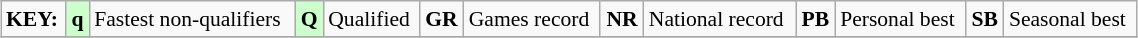<table class="wikitable" style="margin:0.5em auto; font-size:90%;position:relative;" width=60%>
<tr>
<td><strong>KEY:</strong></td>
<td bgcolor=ccffcc align=center><strong>q</strong></td>
<td>Fastest non-qualifiers</td>
<td bgcolor=ccffcc align=center><strong>Q</strong></td>
<td>Qualified</td>
<td align=center><strong>GR</strong></td>
<td>Games record</td>
<td align=center><strong>NR</strong></td>
<td>National record</td>
<td align=center><strong>PB</strong></td>
<td>Personal best</td>
<td align=center><strong>SB</strong></td>
<td>Seasonal best</td>
</tr>
<tr>
</tr>
</table>
